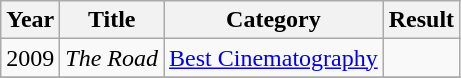<table class="wikitable">
<tr>
<th>Year</th>
<th>Title</th>
<th>Category</th>
<th>Result</th>
</tr>
<tr>
<td>2009</td>
<td><em>The Road</em></td>
<td><a href='#'>Best Cinematography</a></td>
<td></td>
</tr>
<tr>
</tr>
</table>
